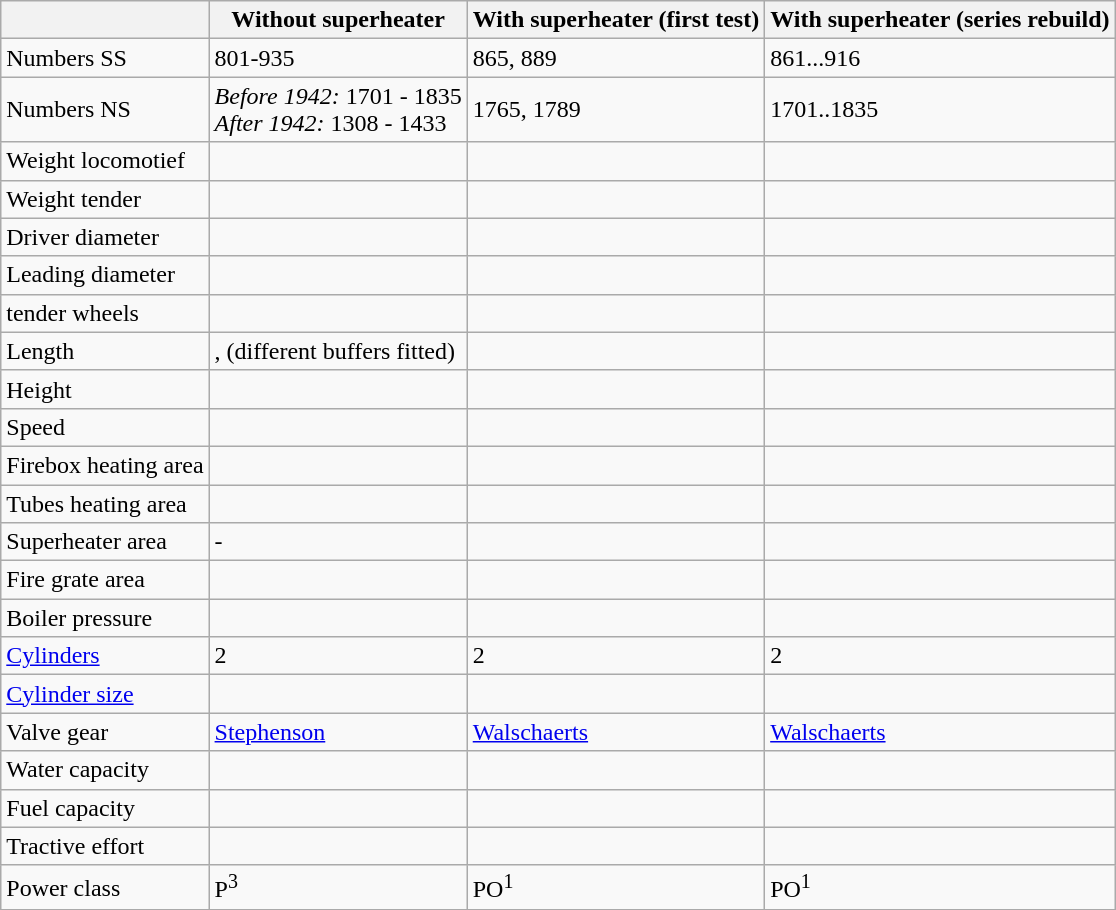<table class="wikitable">
<tr>
<th></th>
<th>Without superheater</th>
<th>With superheater (first test)</th>
<th>With superheater (series rebuild)</th>
</tr>
<tr>
<td>Numbers SS</td>
<td>801-935</td>
<td>865, 889</td>
<td>861...916</td>
</tr>
<tr>
<td>Numbers NS</td>
<td><em>Before 1942:</em> 1701 - 1835<br><em>After 1942:</em> 1308 - 1433</td>
<td>1765, 1789</td>
<td>1701..1835</td>
</tr>
<tr>
<td>Weight locomotief</td>
<td></td>
<td></td>
<td></td>
</tr>
<tr>
<td>Weight tender</td>
<td></td>
<td></td>
<td></td>
</tr>
<tr>
<td>Driver diameter</td>
<td></td>
<td></td>
<td></td>
</tr>
<tr>
<td>Leading diameter</td>
<td></td>
<td></td>
<td></td>
</tr>
<tr>
<td>tender wheels</td>
<td></td>
<td></td>
<td></td>
</tr>
<tr>
<td>Length</td>
<td>,  (different buffers fitted)</td>
<td></td>
<td></td>
</tr>
<tr>
<td>Height</td>
<td></td>
<td></td>
<td></td>
</tr>
<tr>
<td>Speed</td>
<td></td>
<td></td>
<td></td>
</tr>
<tr>
<td>Firebox heating area</td>
<td></td>
<td></td>
<td></td>
</tr>
<tr>
<td>Tubes heating area</td>
<td></td>
<td></td>
<td></td>
</tr>
<tr>
<td>Superheater area</td>
<td>-</td>
<td></td>
<td></td>
</tr>
<tr>
<td>Fire grate area</td>
<td></td>
<td></td>
<td></td>
</tr>
<tr>
<td>Boiler pressure</td>
<td></td>
<td></td>
<td></td>
</tr>
<tr>
<td><a href='#'>Cylinders</a></td>
<td>2</td>
<td>2</td>
<td>2</td>
</tr>
<tr>
<td><a href='#'>Cylinder size</a></td>
<td></td>
<td></td>
<td></td>
</tr>
<tr>
<td>Valve gear</td>
<td><a href='#'>Stephenson</a></td>
<td><a href='#'>Walschaerts</a></td>
<td><a href='#'>Walschaerts</a></td>
</tr>
<tr>
<td>Water capacity</td>
<td></td>
<td></td>
<td></td>
</tr>
<tr>
<td>Fuel capacity</td>
<td></td>
<td></td>
<td></td>
</tr>
<tr>
<td>Tractive effort</td>
<td></td>
<td></td>
<td></td>
</tr>
<tr>
<td>Power class</td>
<td>P<sup>3</sup></td>
<td>PO<sup>1</sup></td>
<td>PO<sup>1</sup></td>
</tr>
</table>
